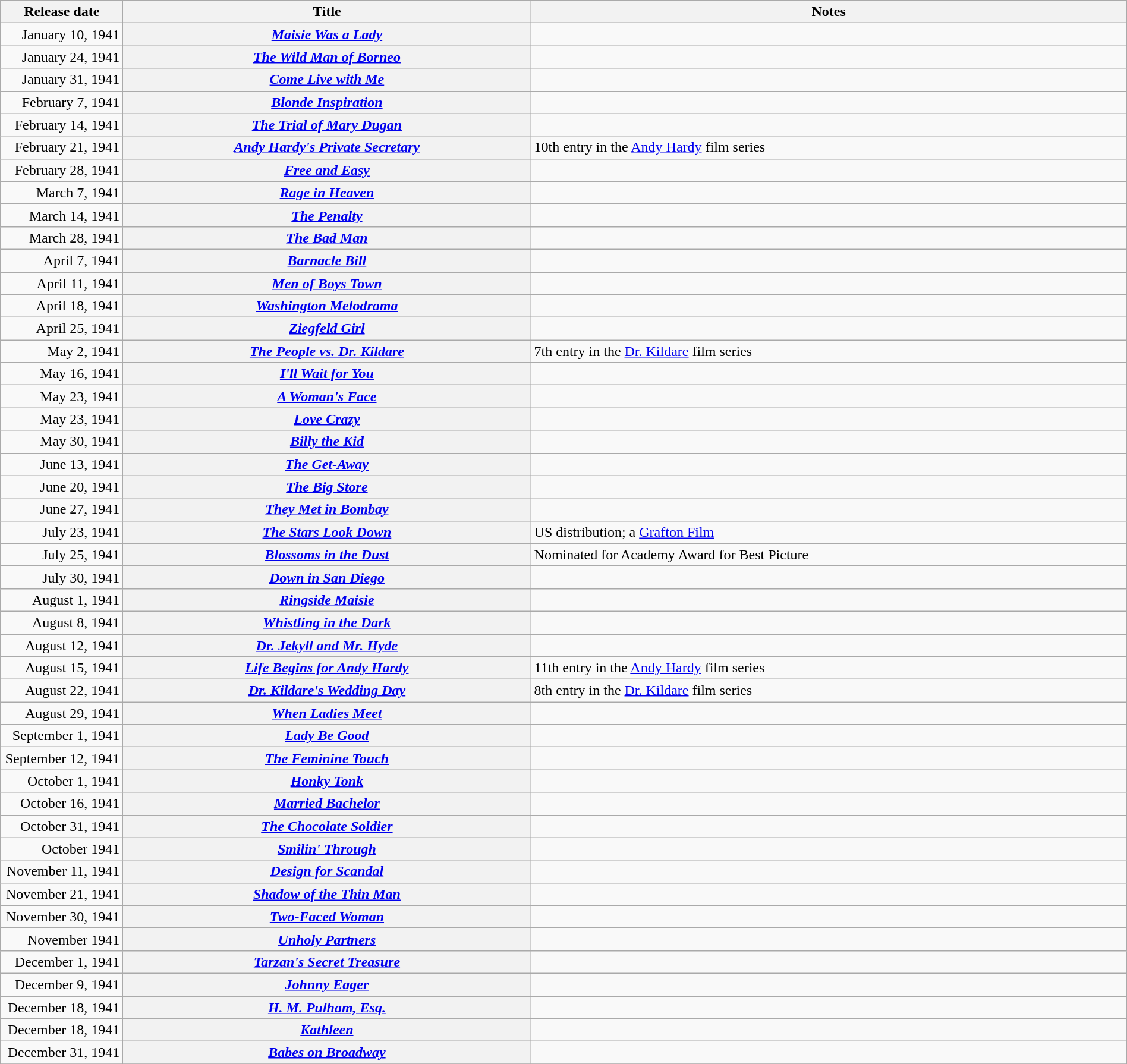<table class="wikitable sortable" style="width:100%;">
<tr>
<th scope="col" style="width:130px;">Release date</th>
<th>Title</th>
<th>Notes</th>
</tr>
<tr>
<td style="text-align:right;">January 10, 1941</td>
<th scope="row"><em><a href='#'>Maisie Was a Lady</a></em></th>
<td></td>
</tr>
<tr>
<td style="text-align:right;">January 24, 1941</td>
<th scope="row"><em><a href='#'>The Wild Man of Borneo</a></em></th>
<td></td>
</tr>
<tr>
<td style="text-align:right;">January 31, 1941</td>
<th scope="row"><em><a href='#'>Come Live with Me</a></em></th>
<td></td>
</tr>
<tr>
<td style="text-align:right;">February 7, 1941</td>
<th scope="row"><em><a href='#'>Blonde Inspiration</a></em></th>
<td></td>
</tr>
<tr>
<td style="text-align:right;">February 14, 1941</td>
<th scope="row"><em><a href='#'>The Trial of Mary Dugan</a></em></th>
<td></td>
</tr>
<tr>
<td style="text-align:right;">February 21, 1941</td>
<th scope="row"><em><a href='#'>Andy Hardy's Private Secretary</a></em></th>
<td>10th entry in the <a href='#'>Andy Hardy</a> film series</td>
</tr>
<tr>
<td style="text-align:right;">February 28, 1941</td>
<th scope="row"><em><a href='#'>Free and Easy</a></em></th>
<td></td>
</tr>
<tr>
<td style="text-align:right;">March 7, 1941</td>
<th scope="row"><em><a href='#'>Rage in Heaven</a></em></th>
<td></td>
</tr>
<tr>
<td style="text-align:right;">March 14, 1941</td>
<th scope="row"><em><a href='#'>The Penalty</a></em></th>
<td></td>
</tr>
<tr>
<td style="text-align:right;">March 28, 1941</td>
<th scope="row"><em><a href='#'>The Bad Man</a></em></th>
<td></td>
</tr>
<tr>
<td style="text-align:right;">April 7, 1941</td>
<th scope="row"><em><a href='#'>Barnacle Bill</a></em></th>
<td></td>
</tr>
<tr>
<td style="text-align:right;">April 11, 1941</td>
<th scope="row"><em><a href='#'>Men of Boys Town</a></em></th>
<td></td>
</tr>
<tr>
<td style="text-align:right;">April 18, 1941</td>
<th scope="row"><em><a href='#'>Washington Melodrama</a></em></th>
<td></td>
</tr>
<tr>
<td style="text-align:right;">April 25, 1941</td>
<th scope="row"><em><a href='#'>Ziegfeld Girl</a></em></th>
<td></td>
</tr>
<tr>
<td style="text-align:right;">May 2, 1941</td>
<th scope="row"><em><a href='#'>The People vs. Dr. Kildare</a></em></th>
<td>7th entry in the <a href='#'>Dr. Kildare</a> film series</td>
</tr>
<tr>
<td style="text-align:right;">May 16, 1941</td>
<th scope="row"><em><a href='#'>I'll Wait for You</a></em></th>
<td></td>
</tr>
<tr>
<td style="text-align:right;">May 23, 1941</td>
<th scope="row"><em><a href='#'>A Woman's Face</a></em></th>
<td></td>
</tr>
<tr>
<td style="text-align:right;">May 23, 1941</td>
<th scope="row"><em><a href='#'>Love Crazy</a></em></th>
<td></td>
</tr>
<tr>
<td style="text-align:right;">May 30, 1941</td>
<th scope="row"><em><a href='#'>Billy the Kid</a></em></th>
<td></td>
</tr>
<tr>
<td style="text-align:right;">June 13, 1941</td>
<th scope="row"><em><a href='#'>The Get-Away</a></em></th>
<td></td>
</tr>
<tr>
<td style="text-align:right;">June 20, 1941</td>
<th scope="row"><em><a href='#'>The Big Store</a></em></th>
<td></td>
</tr>
<tr>
<td style="text-align:right;">June 27, 1941</td>
<th scope="row"><em><a href='#'>They Met in Bombay</a></em></th>
<td></td>
</tr>
<tr>
<td style="text-align:right;">July 23, 1941</td>
<th scope="row"><em><a href='#'>The Stars Look Down</a></em></th>
<td>US distribution; a <a href='#'>Grafton Film</a></td>
</tr>
<tr>
<td style="text-align:right;">July 25, 1941</td>
<th scope="row"><em><a href='#'>Blossoms in the Dust</a></em></th>
<td>Nominated for Academy Award for Best Picture</td>
</tr>
<tr>
<td style="text-align:right;">July 30, 1941</td>
<th scope="row"><em><a href='#'>Down in San Diego</a></em></th>
<td></td>
</tr>
<tr>
<td style="text-align:right;">August 1, 1941</td>
<th scope="row"><em><a href='#'>Ringside Maisie</a></em></th>
<td></td>
</tr>
<tr>
<td style="text-align:right;">August 8, 1941</td>
<th scope="row"><em><a href='#'>Whistling in the Dark</a></em></th>
<td></td>
</tr>
<tr>
<td style="text-align:right;">August 12, 1941</td>
<th scope="row"><em><a href='#'>Dr. Jekyll and Mr. Hyde</a></em></th>
<td></td>
</tr>
<tr>
<td style="text-align:right;">August 15, 1941</td>
<th scope="row"><em><a href='#'>Life Begins for Andy Hardy</a></em></th>
<td>11th entry in the <a href='#'>Andy Hardy</a> film series</td>
</tr>
<tr>
<td style="text-align:right;">August 22, 1941</td>
<th scope="row"><em><a href='#'>Dr. Kildare's Wedding Day</a></em></th>
<td>8th entry in the <a href='#'>Dr. Kildare</a> film series</td>
</tr>
<tr>
<td style="text-align:right;">August 29, 1941</td>
<th scope="row"><em><a href='#'>When Ladies Meet</a></em></th>
<td></td>
</tr>
<tr>
<td style="text-align:right;">September 1, 1941</td>
<th scope="row"><em><a href='#'>Lady Be Good</a></em></th>
<td></td>
</tr>
<tr>
<td style="text-align:right;">September 12, 1941</td>
<th scope="row"><em><a href='#'>The Feminine Touch</a></em></th>
<td></td>
</tr>
<tr>
<td style="text-align:right;">October 1, 1941</td>
<th scope="row"><em><a href='#'>Honky Tonk</a></em></th>
<td></td>
</tr>
<tr>
<td style="text-align:right;">October 16, 1941</td>
<th scope="row"><em><a href='#'>Married Bachelor</a></em></th>
<td></td>
</tr>
<tr>
<td style="text-align:right;">October 31, 1941</td>
<th scope="row"><em><a href='#'>The Chocolate Soldier</a></em></th>
<td></td>
</tr>
<tr>
<td style="text-align:right;">October 1941</td>
<th scope="row"><em><a href='#'>Smilin' Through</a></em></th>
<td></td>
</tr>
<tr>
<td style="text-align:right;">November 11, 1941</td>
<th scope="row"><em><a href='#'>Design for Scandal</a></em></th>
<td></td>
</tr>
<tr>
<td style="text-align:right;">November 21, 1941</td>
<th scope="row"><em><a href='#'>Shadow of the Thin Man</a></em></th>
<td></td>
</tr>
<tr>
<td style="text-align:right;">November 30, 1941</td>
<th scope="row"><em><a href='#'>Two-Faced Woman</a></em></th>
<td></td>
</tr>
<tr>
<td style="text-align:right;">November 1941</td>
<th scope="row"><em><a href='#'>Unholy Partners</a></em></th>
<td></td>
</tr>
<tr>
<td style="text-align:right;">December 1, 1941</td>
<th scope="row"><em><a href='#'>Tarzan's Secret Treasure</a></em></th>
<td></td>
</tr>
<tr>
<td style="text-align:right;">December 9, 1941</td>
<th scope="row"><em><a href='#'>Johnny Eager</a></em></th>
<td></td>
</tr>
<tr>
<td style="text-align:right;">December 18, 1941</td>
<th scope="row"><em><a href='#'>H. M. Pulham, Esq.</a></em></th>
<td></td>
</tr>
<tr>
<td style="text-align:right;">December 18, 1941</td>
<th scope="row"><em><a href='#'>Kathleen</a></em></th>
<td></td>
</tr>
<tr>
<td style="text-align:right;">December 31, 1941</td>
<th scope="row"><em><a href='#'>Babes on Broadway</a></em></th>
<td></td>
</tr>
<tr>
</tr>
</table>
